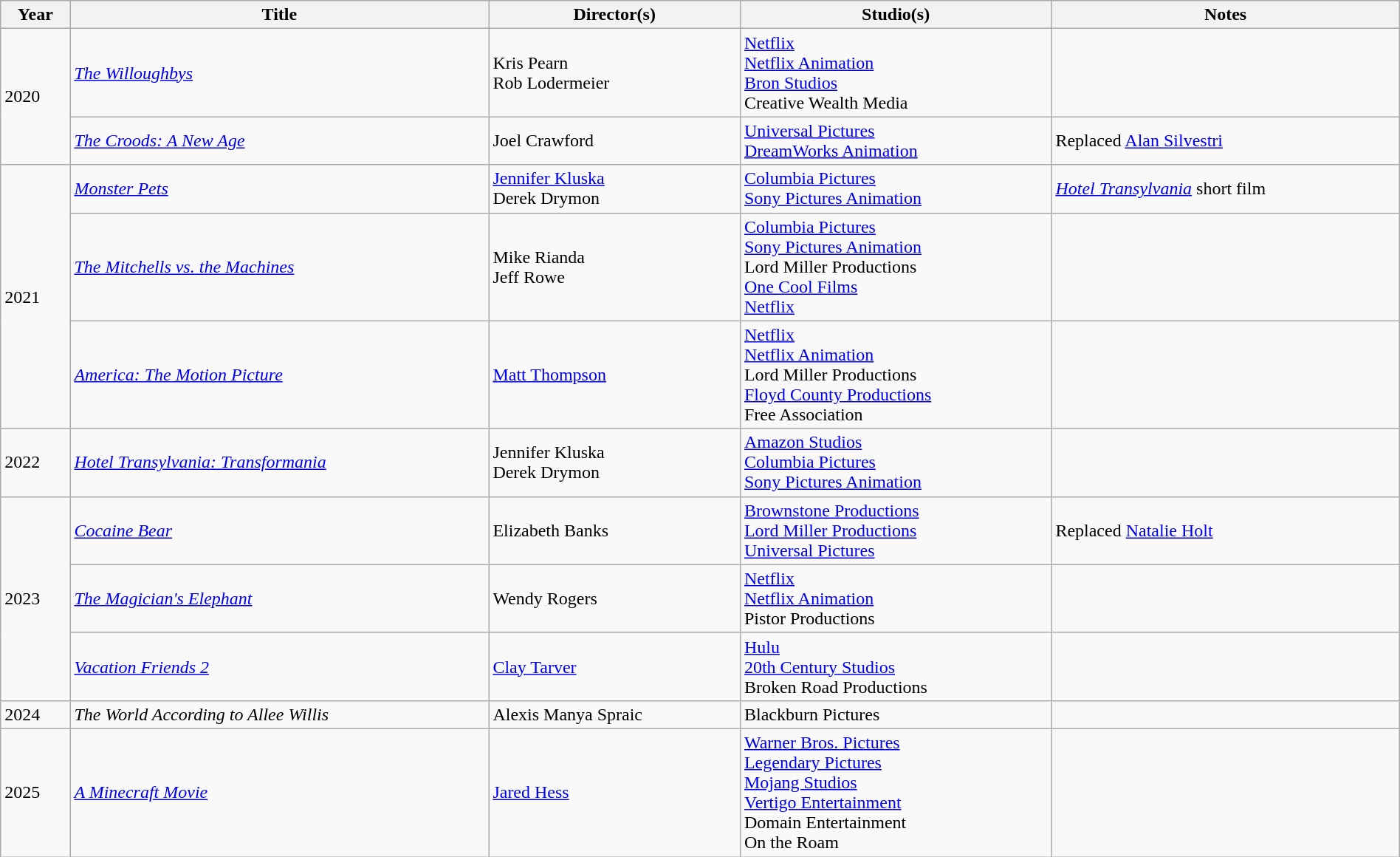<table class="wikitable sortable" width=100%>
<tr>
<th>Year</th>
<th>Title</th>
<th>Director(s)</th>
<th>Studio(s)</th>
<th>Notes</th>
</tr>
<tr>
<td rowspan=2>2020</td>
<td><em><a href='#'>The Willoughbys</a></em></td>
<td>Kris Pearn<br>Rob Lodermeier</td>
<td><a href='#'>Netflix</a><br><a href='#'>Netflix Animation</a><br><a href='#'>Bron Studios</a><br>Creative Wealth Media</td>
<td></td>
</tr>
<tr>
<td><em><a href='#'>The Croods: A New Age</a></em></td>
<td>Joel Crawford</td>
<td><a href='#'>Universal Pictures</a><br><a href='#'>DreamWorks Animation</a></td>
<td>Replaced <a href='#'>Alan Silvestri</a></td>
</tr>
<tr>
<td rowspan=3>2021</td>
<td><em><a href='#'>Monster Pets</a></em></td>
<td><a href='#'>Jennifer Kluska</a><br>Derek Drymon</td>
<td><a href='#'>Columbia Pictures</a><br><a href='#'>Sony Pictures Animation</a></td>
<td><em><a href='#'>Hotel Transylvania</a></em> short film</td>
</tr>
<tr>
<td><em><a href='#'>The Mitchells vs. the Machines</a></em></td>
<td>Mike Rianda<br>Jeff Rowe</td>
<td><a href='#'>Columbia Pictures</a><br><a href='#'>Sony Pictures Animation</a><br>Lord Miller Productions<br><a href='#'>One Cool Films</a><br><a href='#'>Netflix</a></td>
<td></td>
</tr>
<tr>
<td><em><a href='#'>America: The Motion Picture</a></em></td>
<td><a href='#'>Matt Thompson</a></td>
<td><a href='#'>Netflix</a><br><a href='#'>Netflix Animation</a><br>Lord Miller Productions<br><a href='#'>Floyd County Productions</a><br>Free Association</td>
<td></td>
</tr>
<tr>
<td>2022</td>
<td><em><a href='#'>Hotel Transylvania: Transformania</a></em></td>
<td>Jennifer Kluska<br>Derek Drymon</td>
<td><a href='#'>Amazon Studios</a><br><a href='#'>Columbia Pictures</a><br><a href='#'>Sony Pictures Animation</a></td>
<td></td>
</tr>
<tr>
<td rowspan="3">2023</td>
<td><em><a href='#'>Cocaine Bear</a></em></td>
<td>Elizabeth Banks</td>
<td><a href='#'>Brownstone Productions</a><br><a href='#'>Lord Miller Productions</a><br><a href='#'>Universal Pictures</a></td>
<td>Replaced <a href='#'>Natalie Holt</a></td>
</tr>
<tr>
<td><em><a href='#'>The Magician's Elephant</a></em></td>
<td>Wendy Rogers</td>
<td><a href='#'>Netflix</a><br><a href='#'>Netflix Animation</a><br>Pistor Productions</td>
<td></td>
</tr>
<tr>
<td><em><a href='#'>Vacation Friends 2</a></em></td>
<td><a href='#'>Clay Tarver</a></td>
<td><a href='#'>Hulu</a><br><a href='#'>20th Century Studios</a><br>Broken Road Productions</td>
<td></td>
</tr>
<tr>
<td>2024</td>
<td><em>The World According to Allee Willis</em></td>
<td>Alexis Manya Spraic</td>
<td>Blackburn Pictures</td>
<td></td>
</tr>
<tr>
<td>2025</td>
<td><em><a href='#'>A Minecraft Movie</a></em></td>
<td><a href='#'>Jared Hess</a></td>
<td><a href='#'>Warner Bros. Pictures</a><br><a href='#'>Legendary Pictures</a><br><a href='#'>Mojang Studios</a><br><a href='#'>Vertigo Entertainment</a><br>Domain Entertainment<br>On the Roam</td>
<td></td>
</tr>
</table>
